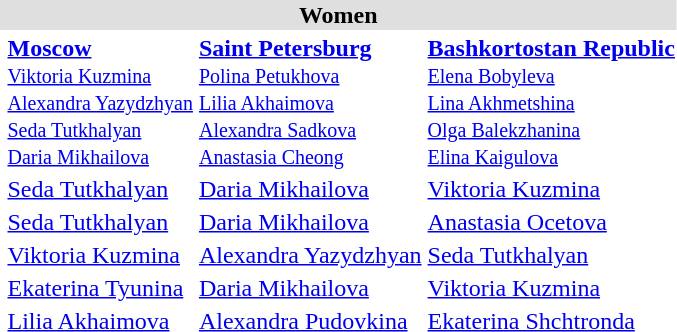<table>
<tr style="background:#dfdfdf;">
<td colspan="4" style="text-align:center;"><strong>Women</strong></td>
</tr>
<tr>
<th scope=row style="text-align:left"></th>
<td><strong><a href='#'>Moscow</a></strong><br><small><a href='#'>Viktoria Kuzmina</a><br><a href='#'>Alexandra Yazydzhyan</a><br><a href='#'>Seda Tutkhalyan</a><br><a href='#'>Daria Mikhailova</a></small></td>
<td><strong><a href='#'>Saint Petersburg</a></strong><br><small><a href='#'>Polina Petukhova</a><br><a href='#'>Lilia Akhaimova</a><br><a href='#'>Alexandra Sadkova</a><br><a href='#'>Anastasia Cheong</a></small></td>
<td><strong><a href='#'>Bashkortostan Republic</a></strong><br><small><a href='#'>Elena Bobyleva</a><br><a href='#'>Lina Akhmetshina</a><br><a href='#'>Olga Balekzhanina</a><br><a href='#'>Elina Kaigulova</a></small></td>
</tr>
<tr>
<th scope=row style="text-align:left"></th>
<td><a href='#'>Seda Tutkhalyan</a></td>
<td><a href='#'>Daria Mikhailova</a></td>
<td><a href='#'>Viktoria Kuzmina</a></td>
</tr>
<tr>
<th scope=row style="text-align:left"></th>
<td><a href='#'>Seda Tutkhalyan</a></td>
<td><a href='#'>Daria Mikhailova</a></td>
<td><a href='#'>Anastasia Ocetova</a></td>
</tr>
<tr>
<th scope=row style="text-align:left"></th>
<td><a href='#'>Viktoria Kuzmina</a></td>
<td><a href='#'>Alexandra Yazydzhyan</a></td>
<td><a href='#'>Seda Tutkhalyan</a></td>
</tr>
<tr>
<th scope=row style="text-align:left"></th>
<td><a href='#'>Ekaterina Tyunina</a></td>
<td><a href='#'>Daria Mikhailova</a></td>
<td><a href='#'>Viktoria Kuzmina</a></td>
</tr>
<tr>
<th scope=row style="text-align:left"></th>
<td><a href='#'>Lilia Akhaimova</a></td>
<td><a href='#'>Alexandra Pudovkina</a></td>
<td><a href='#'>Ekaterina Shchtronda</a></td>
</tr>
</table>
